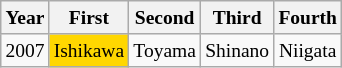<table class="wikitable" style="text-align:center; font-size:small">
<tr>
<th>Year</th>
<th>First</th>
<th>Second</th>
<th>Third</th>
<th>Fourth</th>
</tr>
<tr>
<td>2007</td>
<td bgcolor="gold">Ishikawa</td>
<td>Toyama</td>
<td>Shinano</td>
<td>Niigata</td>
</tr>
</table>
